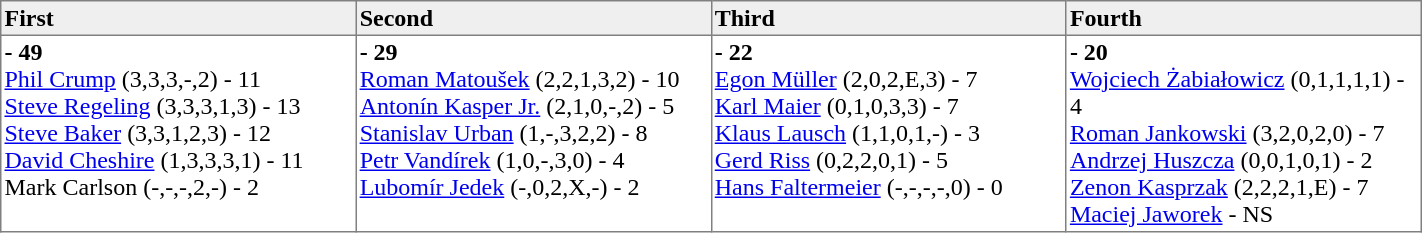<table border=1 cellpadding=2 cellspacing=0 width=75% style="border-collapse:collapse">
<tr align=left style="background:#efefef;">
<th width=20%>First</th>
<th width=20%>Second</th>
<th width=20%>Third</th>
<th width=20%>Fourth</th>
</tr>
<tr align=left>
<td valign=top><strong> - 49</strong><br><a href='#'>Phil Crump</a> (3,3,3,-,2) - 11 <br><a href='#'>Steve Regeling</a> (3,3,3,1,3) - 13 <br><a href='#'>Steve Baker</a> (3,3,1,2,3) - 12 <br><a href='#'>David Cheshire</a> (1,3,3,3,1) - 11 <br>Mark Carlson (-,-,-,2,-) - 2</td>
<td valign=top><strong> - 29</strong><br><a href='#'>Roman Matoušek</a> (2,2,1,3,2) - 10 <br><a href='#'>Antonín Kasper Jr.</a> (2,1,0,-,2) - 5 <br><a href='#'>Stanislav Urban</a> (1,-,3,2,2) - 8 <br><a href='#'>Petr Vandírek</a> (1,0,-,3,0) - 4 <br><a href='#'>Lubomír Jedek</a> (-,0,2,X,-) - 2</td>
<td valign=top><strong> - 22</strong><br><a href='#'>Egon Müller</a> (2,0,2,E,3) - 7 <br><a href='#'>Karl Maier</a> (0,1,0,3,3) - 7 <br><a href='#'>Klaus Lausch</a> (1,1,0,1,-) - 3 <br><a href='#'>Gerd Riss</a> (0,2,2,0,1) - 5 <br><a href='#'>Hans Faltermeier</a> (-,-,-,-,0) - 0</td>
<td valign=top><strong> - 20</strong><br><a href='#'>Wojciech Żabiałowicz</a> (0,1,1,1,1) - 4 <br><a href='#'>Roman Jankowski</a> (3,2,0,2,0) - 7 <br><a href='#'>Andrzej Huszcza</a> (0,0,1,0,1) - 2 <br><a href='#'>Zenon Kasprzak</a> (2,2,2,1,E) - 7 <br><a href='#'>Maciej Jaworek</a> - NS</td>
</tr>
</table>
